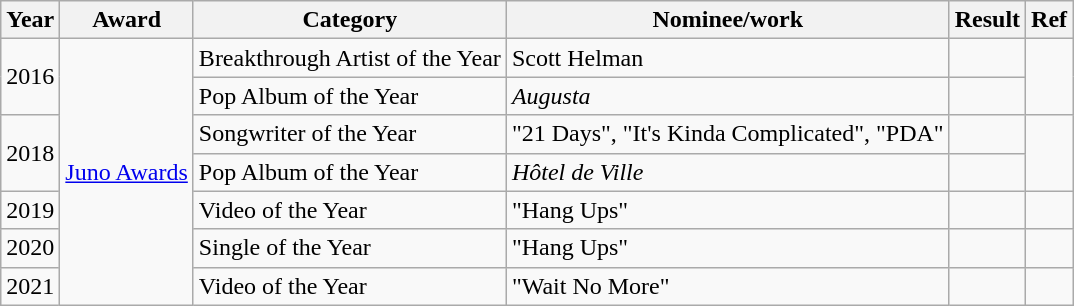<table class="wikitable">
<tr>
<th>Year</th>
<th>Award</th>
<th>Category</th>
<th>Nominee/work</th>
<th>Result</th>
<th>Ref</th>
</tr>
<tr>
<td rowspan="2">2016</td>
<td rowspan="7"><a href='#'>Juno Awards</a></td>
<td>Breakthrough Artist of the Year</td>
<td>Scott Helman</td>
<td></td>
<td rowspan="2"></td>
</tr>
<tr>
<td>Pop Album of the Year</td>
<td><em>Augusta</em></td>
<td></td>
</tr>
<tr>
<td rowspan="2">2018</td>
<td>Songwriter of the Year</td>
<td>"21 Days", "It's Kinda Complicated", "PDA"</td>
<td></td>
<td rowspan="2"></td>
</tr>
<tr>
<td>Pop Album of the Year</td>
<td><em>Hôtel de Ville</em></td>
<td></td>
</tr>
<tr>
<td>2019</td>
<td>Video of the Year</td>
<td>"Hang Ups"</td>
<td></td>
<td></td>
</tr>
<tr>
<td>2020</td>
<td>Single of the Year</td>
<td>"Hang Ups"</td>
<td></td>
<td></td>
</tr>
<tr>
<td>2021</td>
<td>Video of the Year</td>
<td>"Wait No More"</td>
<td></td>
<td></td>
</tr>
</table>
